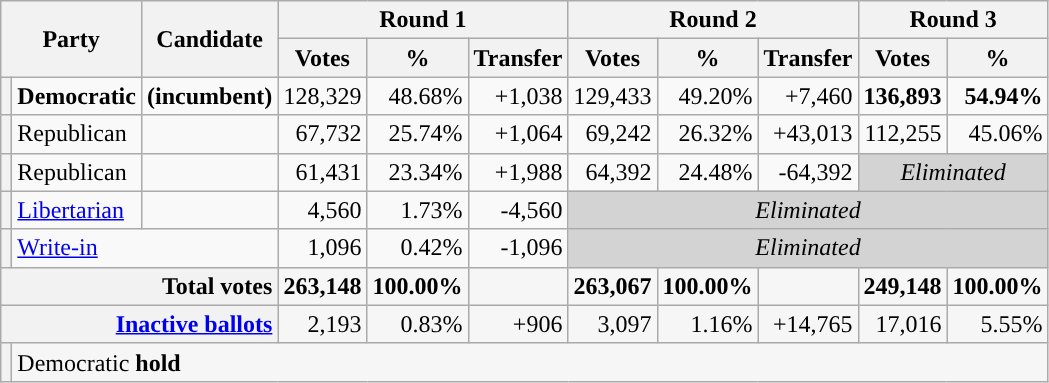<table class="wikitable sortable" style="text-align:right">
<tr>
<th colspan=2 rowspan=2>Party</th>
<th rowspan=2>Candidate</th>
<th colspan=3>Round 1</th>
<th colspan="3">Round 2</th>
<th colspan=2>Round 3</th>
</tr>
<tr>
<th>Votes</th>
<th>%</th>
<th>Transfer</th>
<th>Votes</th>
<th>%</th>
<th>Transfer</th>
<th>Votes</th>
<th>%</th>
</tr>
<tr>
<th style="background-color:"></th>
<td style="text-align:left"><strong>Democratic</strong></td>
<td style="text-align:left" scope="row"><strong> (incumbent)</strong></td>
<td>128,329</td>
<td>48.68%</td>
<td>+1,038</td>
<td>129,433</td>
<td>49.20%</td>
<td>+7,460</td>
<td><strong>136,893</strong></td>
<td><strong>54.94%</strong></td>
</tr>
<tr>
<th style="background-color:"></th>
<td style="text-align:left">Republican</td>
<td style="text-align:left" scope="row"></td>
<td>67,732</td>
<td>25.74%</td>
<td>+1,064</td>
<td>69,242</td>
<td>26.32%</td>
<td>+43,013</td>
<td>112,255</td>
<td>45.06%</td>
</tr>
<tr>
<th style="background-color:"></th>
<td style="text-align:left">Republican</td>
<td style="text-align:left" scope="row"></td>
<td>61,431</td>
<td>23.34%</td>
<td>+1,988</td>
<td>64,392</td>
<td>24.48%</td>
<td>-64,392</td>
<td colspan="2"  style="background:lightgrey; text-align:center;"><em>Eliminated</em></td>
</tr>
<tr>
<th style="background-color:"></th>
<td style="text-align:left"><a href='#'>Libertarian</a></td>
<td style="text-align:left" scope="row"></td>
<td>4,560</td>
<td>1.73%</td>
<td>-4,560</td>
<td colspan="5" style="background:lightgrey; text-align:center;"><em>Eliminated</em></td>
</tr>
<tr>
<th style="background-color:"></th>
<td style="text-align:left" colspan=2><a href='#'>Write-in</a></td>
<td>1,096</td>
<td>0.42%</td>
<td>-1,096</td>
<td colspan="5" style="background:lightgrey; text-align:center;"><em>Eliminated</em></td>
</tr>
<tr class="sortbottom" style="background-color:#F6F6F6">
<th colspan=3 scope="row" style="text-align:right;"><strong>Total votes</strong></th>
<td><strong>263,148</strong></td>
<td><strong>100.00%</strong></td>
<td></td>
<td><strong>263,067</strong></td>
<td><strong>100.00%</strong></td>
<td></td>
<td><strong>249,148</strong></td>
<td><strong>100.00%</strong></td>
</tr>
<tr class="sortbottom" style="background-color:#F6F6F6">
<th colspan=3 scope="row" style="text-align:right;"><a href='#'>Inactive ballots</a></th>
<td>2,193</td>
<td>0.83%</td>
<td>+906</td>
<td>3,097</td>
<td>1.16%</td>
<td>+14,765</td>
<td>17,016</td>
<td>5.55%</td>
</tr>
<tr class="sortbottom" style="background:#f6f6f6;">
<th style="background-color:"></th>
<td colspan="11" style="text-align:left">Democratic <strong>hold</strong></td>
</tr>
</table>
